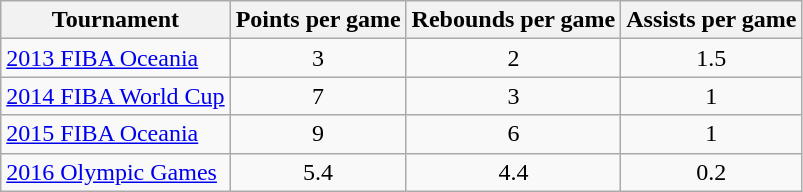<table class="wikitable">
<tr>
<th>Tournament</th>
<th>Points per game</th>
<th>Rebounds per game</th>
<th>Assists per game</th>
</tr>
<tr>
<td><a href='#'>2013 FIBA Oceania</a></td>
<td align="center">3</td>
<td align="center">2</td>
<td align="center">1.5</td>
</tr>
<tr>
<td><a href='#'>2014 FIBA World Cup</a></td>
<td align="center">7</td>
<td align="center">3</td>
<td align="center">1</td>
</tr>
<tr>
<td><a href='#'>2015 FIBA Oceania</a></td>
<td align="center">9</td>
<td align="center">6</td>
<td align="center">1</td>
</tr>
<tr>
<td><a href='#'>2016 Olympic Games</a></td>
<td align="center">5.4</td>
<td align="center">4.4</td>
<td align="center">0.2</td>
</tr>
</table>
